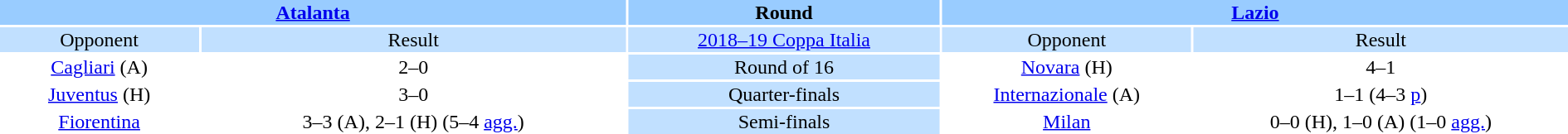<table width="100%" style="text-align:center">
<tr valign=top bgcolor=#99ccff>
<th colspan=2 style="width:40%"><a href='#'>Atalanta</a></th>
<th>Round</th>
<th colspan=2 style="width:40%"><a href='#'>Lazio</a></th>
</tr>
<tr valign=top bgcolor=#c1e0ff>
<td>Opponent</td>
<td>Result</td>
<td bgcolor=#c1e0ff><a href='#'>2018–19 Coppa Italia</a></td>
<td>Opponent</td>
<td>Result</td>
</tr>
<tr>
<td><a href='#'>Cagliari</a> (A)</td>
<td>2–0</td>
<td bgcolor=#c1e0ff>Round of 16</td>
<td><a href='#'>Novara</a> (H)</td>
<td>4–1</td>
</tr>
<tr>
<td><a href='#'>Juventus</a> (H)</td>
<td>3–0</td>
<td bgcolor=#c1e0ff>Quarter-finals</td>
<td><a href='#'>Internazionale</a> (A)</td>
<td>1–1 (4–3 <a href='#'>p</a>)</td>
</tr>
<tr>
<td><a href='#'>Fiorentina</a></td>
<td>3–3 (A), 2–1 (H) (5–4 <a href='#'>agg.</a>)</td>
<td bgcolor=#c1e0ff>Semi-finals</td>
<td><a href='#'>Milan</a></td>
<td>0–0 (H), 1–0 (A) (1–0 <a href='#'>agg.</a>)</td>
</tr>
</table>
